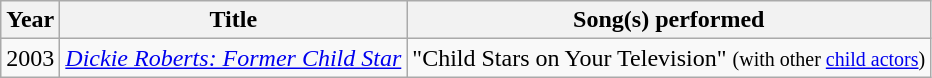<table class="wikitable">
<tr>
<th>Year</th>
<th>Title</th>
<th>Song(s) performed</th>
</tr>
<tr>
<td>2003</td>
<td><em><a href='#'>Dickie Roberts: Former Child Star</a></em></td>
<td>"Child Stars on Your Television" <small>(with other <a href='#'>child actors</a>)</small></td>
</tr>
</table>
